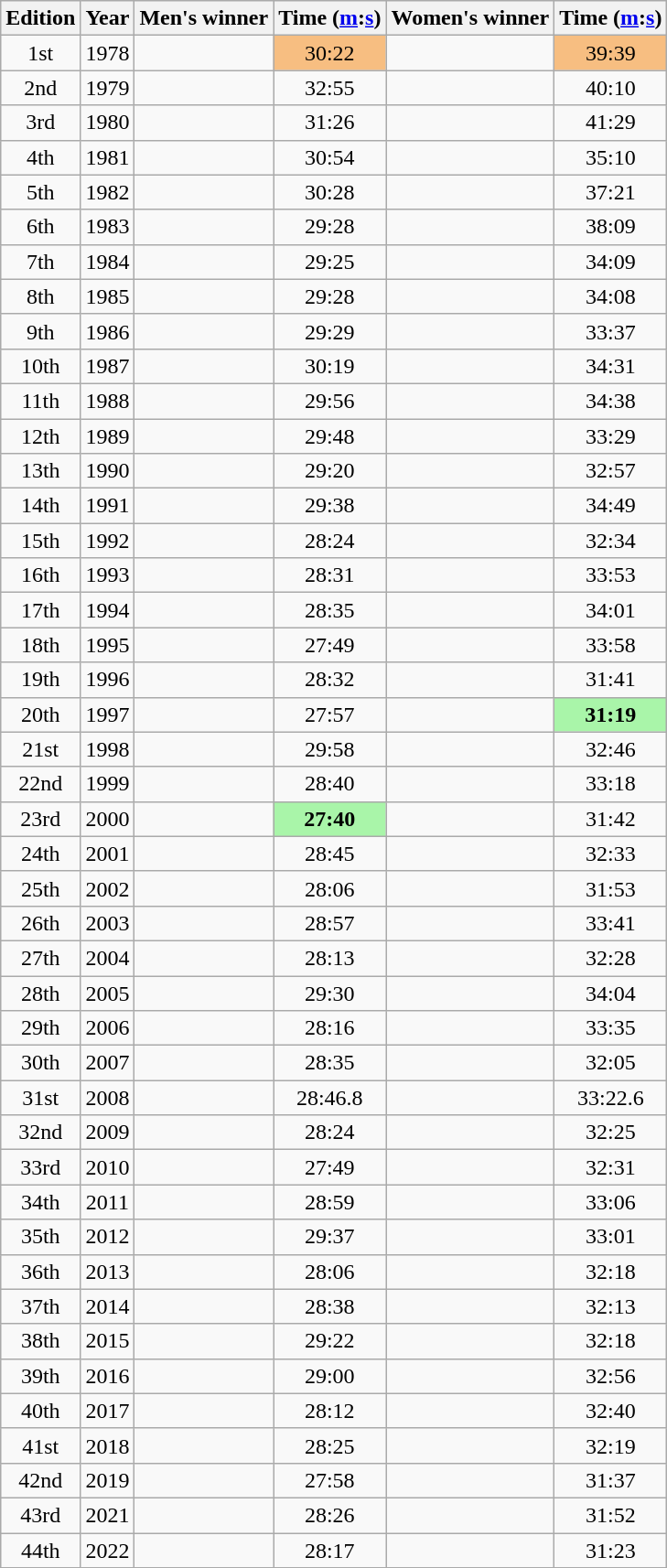<table class="wikitable sortable" style="text-align:center">
<tr>
<th class=unsortable>Edition</th>
<th>Year</th>
<th class=unsortable>Men's winner</th>
<th>Time (<a href='#'>m</a>:<a href='#'>s</a>)</th>
<th class=unsortable>Women's winner</th>
<th>Time (<a href='#'>m</a>:<a href='#'>s</a>)</th>
</tr>
<tr>
<td>1st</td>
<td>1978</td>
<td align=left></td>
<td bgcolor=#F7BE81>30:22</td>
<td align=left></td>
<td bgcolor=#F7BE81>39:39</td>
</tr>
<tr>
<td>2nd</td>
<td>1979</td>
<td align=left></td>
<td>32:55</td>
<td align=left></td>
<td>40:10</td>
</tr>
<tr>
<td>3rd</td>
<td>1980</td>
<td align=left><br></td>
<td>31:26</td>
<td align=left></td>
<td>41:29</td>
</tr>
<tr>
<td>4th</td>
<td>1981</td>
<td align=left></td>
<td>30:54</td>
<td align=left></td>
<td>35:10</td>
</tr>
<tr>
<td>5th</td>
<td>1982</td>
<td align=left></td>
<td>30:28</td>
<td align=left></td>
<td>37:21</td>
</tr>
<tr>
<td>6th</td>
<td>1983</td>
<td align=left></td>
<td>29:28</td>
<td align=left></td>
<td>38:09</td>
</tr>
<tr>
<td>7th</td>
<td>1984</td>
<td align=left></td>
<td>29:25</td>
<td align=left></td>
<td>34:09</td>
</tr>
<tr>
<td>8th</td>
<td>1985</td>
<td align=left></td>
<td>29:28</td>
<td align=left></td>
<td>34:08</td>
</tr>
<tr>
<td>9th</td>
<td>1986</td>
<td align=left></td>
<td>29:29</td>
<td align=left></td>
<td>33:37</td>
</tr>
<tr>
<td>10th</td>
<td>1987</td>
<td align=left></td>
<td>30:19</td>
<td align=left></td>
<td>34:31</td>
</tr>
<tr>
<td>11th</td>
<td>1988</td>
<td align=left></td>
<td>29:56</td>
<td align=left></td>
<td>34:38</td>
</tr>
<tr>
<td>12th</td>
<td>1989</td>
<td align=left></td>
<td>29:48</td>
<td align=left></td>
<td>33:29</td>
</tr>
<tr>
<td>13th</td>
<td>1990</td>
<td align=left></td>
<td>29:20</td>
<td align=left></td>
<td>32:57</td>
</tr>
<tr>
<td>14th</td>
<td>1991</td>
<td align=left></td>
<td>29:38</td>
<td align=left></td>
<td>34:49</td>
</tr>
<tr>
<td>15th</td>
<td>1992</td>
<td align=left></td>
<td>28:24</td>
<td align=left></td>
<td>32:34</td>
</tr>
<tr>
<td>16th</td>
<td>1993</td>
<td align=left></td>
<td>28:31</td>
<td align=left></td>
<td>33:53</td>
</tr>
<tr>
<td>17th</td>
<td>1994</td>
<td align=left></td>
<td>28:35</td>
<td align=left></td>
<td>34:01</td>
</tr>
<tr>
<td>18th</td>
<td>1995</td>
<td align=left></td>
<td>27:49</td>
<td align=left></td>
<td>33:58</td>
</tr>
<tr>
<td>19th</td>
<td>1996</td>
<td align=left></td>
<td>28:32</td>
<td align=left></td>
<td>31:41</td>
</tr>
<tr>
<td>20th</td>
<td>1997</td>
<td align=left></td>
<td>27:57</td>
<td align=left></td>
<td bgcolor=#A9F5A9><strong>31:19</strong></td>
</tr>
<tr>
<td>21st</td>
<td>1998</td>
<td align=left></td>
<td>29:58</td>
<td align=left></td>
<td>32:46</td>
</tr>
<tr>
<td>22nd</td>
<td>1999</td>
<td align=left></td>
<td>28:40</td>
<td align=left></td>
<td>33:18</td>
</tr>
<tr>
<td>23rd</td>
<td>2000</td>
<td align=left></td>
<td bgcolor=#A9F5A9><strong>27:40</strong></td>
<td align=left></td>
<td>31:42</td>
</tr>
<tr>
<td>24th</td>
<td>2001</td>
<td align=left></td>
<td>28:45</td>
<td align=left></td>
<td>32:33</td>
</tr>
<tr>
<td>25th</td>
<td>2002</td>
<td align=left></td>
<td>28:06</td>
<td align=left></td>
<td>31:53</td>
</tr>
<tr>
<td>26th</td>
<td>2003</td>
<td align=left></td>
<td>28:57</td>
<td align=left></td>
<td>33:41</td>
</tr>
<tr>
<td>27th</td>
<td>2004</td>
<td align=left></td>
<td>28:13</td>
<td align=left></td>
<td>32:28</td>
</tr>
<tr>
<td>28th</td>
<td>2005</td>
<td align=left></td>
<td>29:30</td>
<td align=left></td>
<td>34:04</td>
</tr>
<tr>
<td>29th</td>
<td>2006</td>
<td align=left></td>
<td>28:16</td>
<td align=left></td>
<td>33:35</td>
</tr>
<tr>
<td>30th</td>
<td>2007</td>
<td align=left></td>
<td>28:35</td>
<td align=left></td>
<td>32:05</td>
</tr>
<tr>
<td>31st</td>
<td>2008</td>
<td align=left></td>
<td>28:46.8</td>
<td align=left></td>
<td>33:22.6</td>
</tr>
<tr>
<td>32nd</td>
<td>2009</td>
<td align=left></td>
<td>28:24</td>
<td align=left></td>
<td>32:25</td>
</tr>
<tr>
<td>33rd</td>
<td>2010</td>
<td align=left></td>
<td>27:49</td>
<td align=left></td>
<td>32:31</td>
</tr>
<tr>
<td>34th</td>
<td>2011</td>
<td align=left></td>
<td>28:59</td>
<td align=left></td>
<td>33:06</td>
</tr>
<tr>
<td>35th</td>
<td>2012</td>
<td align=left></td>
<td>29:37</td>
<td align=left></td>
<td>33:01</td>
</tr>
<tr>
<td>36th</td>
<td>2013</td>
<td align=left></td>
<td>28:06</td>
<td align=left></td>
<td>32:18</td>
</tr>
<tr>
<td>37th</td>
<td>2014</td>
<td align=left></td>
<td>28:38</td>
<td align=left></td>
<td>32:13</td>
</tr>
<tr>
<td>38th</td>
<td>2015</td>
<td align=left></td>
<td>29:22</td>
<td align=left></td>
<td>32:18</td>
</tr>
<tr>
<td>39th</td>
<td>2016</td>
<td align=left></td>
<td>29:00</td>
<td align=left></td>
<td>32:56</td>
</tr>
<tr>
<td>40th</td>
<td>2017</td>
<td align=left></td>
<td>28:12</td>
<td align=left></td>
<td>32:40</td>
</tr>
<tr>
<td>41st</td>
<td>2018</td>
<td align=left></td>
<td>28:25</td>
<td align=left></td>
<td>32:19</td>
</tr>
<tr>
<td>42nd</td>
<td>2019</td>
<td align=left></td>
<td>27:58</td>
<td align=left></td>
<td>31:37</td>
</tr>
<tr>
<td>43rd </td>
<td>2021</td>
<td align=left></td>
<td>28:26</td>
<td align=left></td>
<td>31:52</td>
</tr>
<tr>
<td>44th</td>
<td>2022</td>
<td align=left></td>
<td>28:17</td>
<td align=left></td>
<td>31:23</td>
</tr>
<tr>
</tr>
</table>
